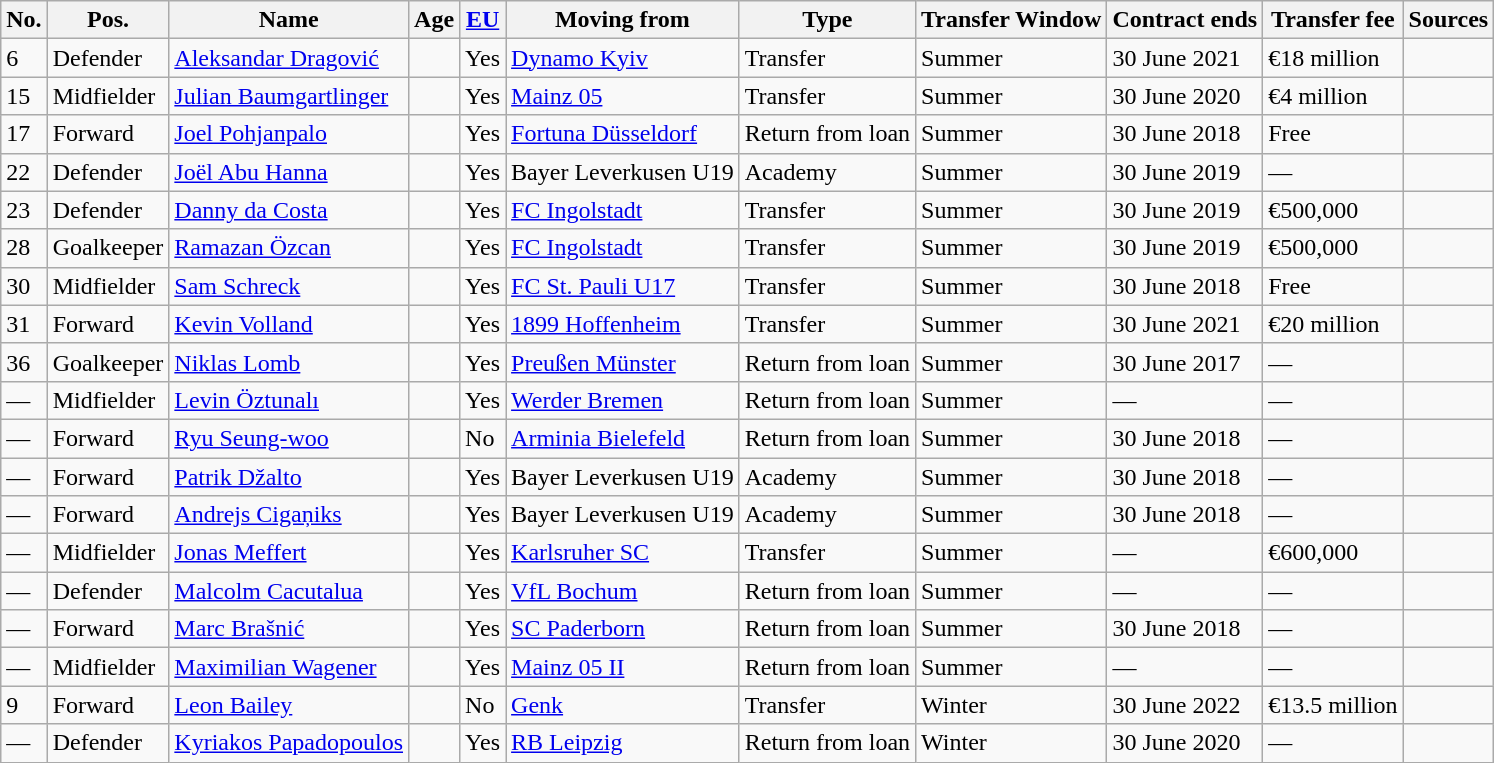<table class="wikitable">
<tr>
<th>No.</th>
<th>Pos.</th>
<th>Name</th>
<th>Age</th>
<th><a href='#'>EU</a></th>
<th>Moving from</th>
<th>Type</th>
<th>Transfer Window</th>
<th>Contract ends</th>
<th>Transfer fee</th>
<th>Sources</th>
</tr>
<tr>
<td>6</td>
<td>Defender</td>
<td><a href='#'>Aleksandar Dragović</a></td>
<td></td>
<td>Yes</td>
<td><a href='#'>Dynamo Kyiv</a></td>
<td>Transfer</td>
<td>Summer</td>
<td>30 June 2021</td>
<td>€18 million</td>
<td></td>
</tr>
<tr>
<td>15</td>
<td>Midfielder</td>
<td><a href='#'>Julian Baumgartlinger</a></td>
<td></td>
<td>Yes</td>
<td><a href='#'>Mainz 05</a></td>
<td>Transfer</td>
<td>Summer</td>
<td>30 June 2020</td>
<td>€4 million</td>
<td></td>
</tr>
<tr>
<td>17</td>
<td>Forward</td>
<td><a href='#'>Joel Pohjanpalo</a></td>
<td></td>
<td>Yes</td>
<td><a href='#'>Fortuna Düsseldorf</a></td>
<td>Return from loan</td>
<td>Summer</td>
<td>30 June 2018</td>
<td>Free</td>
<td></td>
</tr>
<tr>
<td>22</td>
<td>Defender</td>
<td><a href='#'>Joël Abu Hanna</a></td>
<td></td>
<td>Yes</td>
<td>Bayer Leverkusen U19</td>
<td>Academy</td>
<td>Summer</td>
<td>30 June 2019</td>
<td>—</td>
<td></td>
</tr>
<tr>
<td>23</td>
<td>Defender</td>
<td><a href='#'>Danny da Costa</a></td>
<td></td>
<td>Yes</td>
<td><a href='#'>FC Ingolstadt</a></td>
<td>Transfer</td>
<td>Summer</td>
<td>30 June 2019</td>
<td>€500,000</td>
<td></td>
</tr>
<tr>
<td>28</td>
<td>Goalkeeper</td>
<td><a href='#'>Ramazan Özcan</a></td>
<td></td>
<td>Yes</td>
<td><a href='#'>FC Ingolstadt</a></td>
<td>Transfer</td>
<td>Summer</td>
<td>30 June 2019</td>
<td>€500,000</td>
<td></td>
</tr>
<tr>
<td>30</td>
<td>Midfielder</td>
<td><a href='#'>Sam Schreck</a></td>
<td></td>
<td>Yes</td>
<td><a href='#'>FC St. Pauli U17</a></td>
<td>Transfer</td>
<td>Summer</td>
<td>30 June 2018</td>
<td>Free</td>
<td></td>
</tr>
<tr>
<td>31</td>
<td>Forward</td>
<td><a href='#'>Kevin Volland</a></td>
<td></td>
<td>Yes</td>
<td><a href='#'>1899 Hoffenheim</a></td>
<td>Transfer</td>
<td>Summer</td>
<td>30 June 2021</td>
<td>€20 million</td>
<td></td>
</tr>
<tr>
<td>36</td>
<td>Goalkeeper</td>
<td><a href='#'>Niklas Lomb</a></td>
<td></td>
<td>Yes</td>
<td><a href='#'>Preußen Münster</a></td>
<td>Return from loan</td>
<td>Summer</td>
<td>30 June 2017</td>
<td>—</td>
<td></td>
</tr>
<tr>
<td>—</td>
<td>Midfielder</td>
<td><a href='#'>Levin Öztunalı</a></td>
<td></td>
<td>Yes</td>
<td><a href='#'>Werder Bremen</a></td>
<td>Return from loan</td>
<td>Summer</td>
<td>—</td>
<td>—</td>
<td></td>
</tr>
<tr>
<td>—</td>
<td>Forward</td>
<td><a href='#'>Ryu Seung-woo</a></td>
<td></td>
<td>No</td>
<td><a href='#'>Arminia Bielefeld</a></td>
<td>Return from loan</td>
<td>Summer</td>
<td>30 June 2018</td>
<td>—</td>
<td></td>
</tr>
<tr>
<td>—</td>
<td>Forward</td>
<td><a href='#'>Patrik Džalto</a></td>
<td></td>
<td>Yes</td>
<td>Bayer Leverkusen U19</td>
<td>Academy</td>
<td>Summer</td>
<td>30 June 2018</td>
<td>—</td>
<td></td>
</tr>
<tr>
<td>—</td>
<td>Forward</td>
<td><a href='#'>Andrejs Cigaņiks</a></td>
<td></td>
<td>Yes</td>
<td>Bayer Leverkusen U19</td>
<td>Academy</td>
<td>Summer</td>
<td>30 June 2018</td>
<td>—</td>
<td></td>
</tr>
<tr>
<td>—</td>
<td>Midfielder</td>
<td><a href='#'>Jonas Meffert</a></td>
<td></td>
<td>Yes</td>
<td><a href='#'>Karlsruher SC</a></td>
<td>Transfer</td>
<td>Summer</td>
<td>—</td>
<td>€600,000</td>
<td></td>
</tr>
<tr>
<td>—</td>
<td>Defender</td>
<td><a href='#'>Malcolm Cacutalua</a></td>
<td></td>
<td>Yes</td>
<td><a href='#'>VfL Bochum</a></td>
<td>Return from loan</td>
<td>Summer</td>
<td>—</td>
<td>—</td>
<td></td>
</tr>
<tr>
<td>—</td>
<td>Forward</td>
<td><a href='#'>Marc Brašnić</a></td>
<td></td>
<td>Yes</td>
<td><a href='#'>SC Paderborn</a></td>
<td>Return from loan</td>
<td>Summer</td>
<td>30 June 2018</td>
<td>—</td>
<td></td>
</tr>
<tr>
<td>—</td>
<td>Midfielder</td>
<td><a href='#'>Maximilian Wagener</a></td>
<td></td>
<td>Yes</td>
<td><a href='#'>Mainz 05 II</a></td>
<td>Return from loan</td>
<td>Summer</td>
<td>—</td>
<td>—</td>
</tr>
<tr>
<td>9</td>
<td>Forward</td>
<td><a href='#'>Leon Bailey</a></td>
<td></td>
<td>No</td>
<td><a href='#'>Genk</a></td>
<td>Transfer</td>
<td>Winter</td>
<td>30 June 2022</td>
<td>€13.5 million</td>
<td></td>
</tr>
<tr>
<td>—</td>
<td>Defender</td>
<td><a href='#'>Kyriakos Papadopoulos</a></td>
<td></td>
<td>Yes</td>
<td><a href='#'>RB Leipzig</a></td>
<td>Return from loan</td>
<td>Winter</td>
<td>30 June 2020</td>
<td>—</td>
<td></td>
</tr>
</table>
